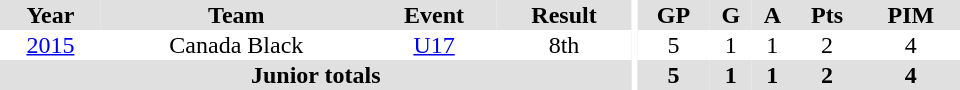<table border="0" cellpadding="1" cellspacing="0" ID="Table3" style="text-align:center; width:40em">
<tr bgcolor="#e0e0e0">
<th>Year</th>
<th>Team</th>
<th>Event</th>
<th>Result</th>
<th rowspan="99" bgcolor="#ffffff"></th>
<th>GP</th>
<th>G</th>
<th>A</th>
<th>Pts</th>
<th>PIM</th>
</tr>
<tr>
<td><a href='#'>2015</a></td>
<td>Canada Black</td>
<td><a href='#'>U17</a></td>
<td>8th</td>
<td>5</td>
<td>1</td>
<td>1</td>
<td>2</td>
<td>4</td>
</tr>
<tr bgcolor="#e0e0e0">
<th colspan="4">Junior totals</th>
<th>5</th>
<th>1</th>
<th>1</th>
<th>2</th>
<th>4</th>
</tr>
</table>
